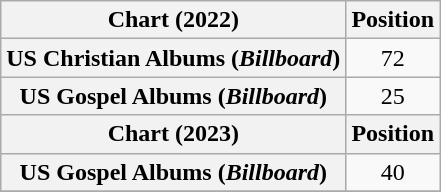<table class="wikitable plainrowheaders" style="text-align:center">
<tr>
<th scope="col">Chart (2022)</th>
<th scope="col">Position</th>
</tr>
<tr>
<th scope="row">US Christian Albums (<em>Billboard</em>)</th>
<td>72</td>
</tr>
<tr>
<th scope="row">US Gospel Albums (<em>Billboard</em>)</th>
<td>25</td>
</tr>
<tr>
<th scope="col">Chart (2023)</th>
<th scope="col">Position</th>
</tr>
<tr>
<th scope="row">US Gospel Albums (<em>Billboard</em>)</th>
<td>40</td>
</tr>
<tr>
</tr>
</table>
